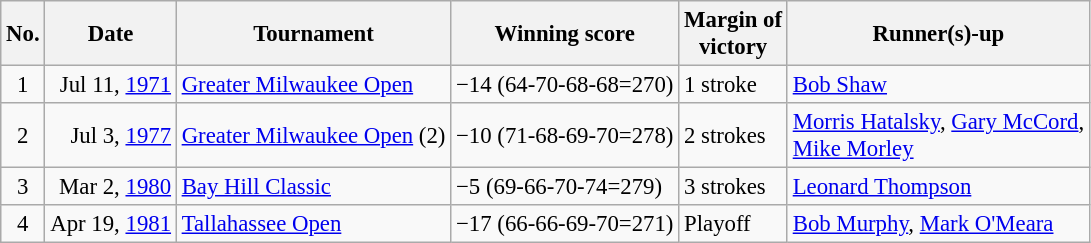<table class="wikitable" style="font-size:95%;">
<tr>
<th>No.</th>
<th>Date</th>
<th>Tournament</th>
<th>Winning score</th>
<th>Margin of<br>victory</th>
<th>Runner(s)-up</th>
</tr>
<tr>
<td align=center>1</td>
<td align=right>Jul 11, <a href='#'>1971</a></td>
<td><a href='#'>Greater Milwaukee Open</a></td>
<td>−14 (64-70-68-68=270)</td>
<td>1 stroke</td>
<td> <a href='#'>Bob Shaw</a></td>
</tr>
<tr>
<td align=center>2</td>
<td align=right>Jul 3, <a href='#'>1977</a></td>
<td><a href='#'>Greater Milwaukee Open</a> (2)</td>
<td>−10 (71-68-69-70=278)</td>
<td>2 strokes</td>
<td> <a href='#'>Morris Hatalsky</a>,  <a href='#'>Gary McCord</a>,<br> <a href='#'>Mike Morley</a></td>
</tr>
<tr>
<td align=center>3</td>
<td align=right>Mar 2, <a href='#'>1980</a></td>
<td><a href='#'>Bay Hill Classic</a></td>
<td>−5 (69-66-70-74=279)</td>
<td>3 strokes</td>
<td> <a href='#'>Leonard Thompson</a></td>
</tr>
<tr>
<td align=center>4</td>
<td align=right>Apr 19, <a href='#'>1981</a></td>
<td><a href='#'>Tallahassee Open</a></td>
<td>−17 (66-66-69-70=271)</td>
<td>Playoff</td>
<td> <a href='#'>Bob Murphy</a>,  <a href='#'>Mark O'Meara</a></td>
</tr>
</table>
